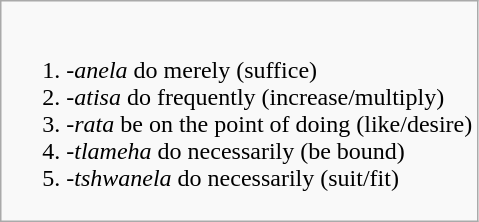<table class = "wikitable">
<tr>
<td><ol><br>	<li> <em>-anela</em> do merely (suffice)</li>
	<li> <em>-atisa</em> do frequently (increase/multiply)</li>
	<li> <em>-rata</em> be on the point of doing (like/desire)</li>
	<li> <em>-tlameha</em> do necessarily (be bound)</li>
	<li> <em>-tshwanela</em> do necessarily (suit/fit)</li>
</ol></td>
</tr>
</table>
